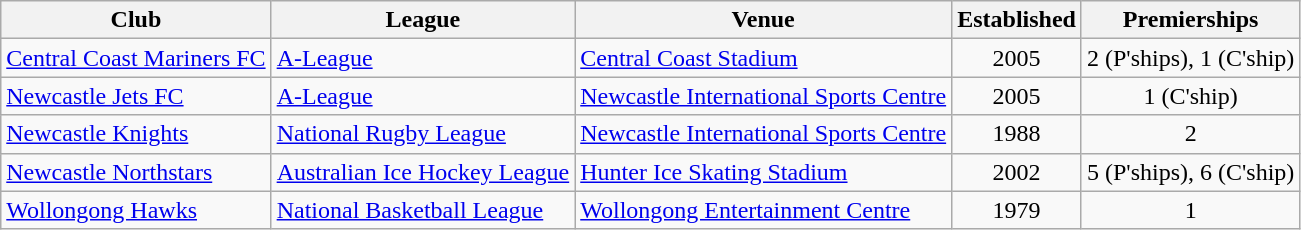<table class="wikitable">
<tr>
<th>Club</th>
<th>League</th>
<th>Venue</th>
<th>Established</th>
<th>Premierships</th>
</tr>
<tr>
<td><a href='#'>Central Coast Mariners FC</a></td>
<td><a href='#'>A-League</a></td>
<td><a href='#'>Central Coast Stadium</a></td>
<td style="text-align:center;">2005</td>
<td style="text-align:center;">2 (P'ships), 1 (C'ship)</td>
</tr>
<tr>
<td><a href='#'>Newcastle Jets FC</a></td>
<td><a href='#'>A-League</a></td>
<td><a href='#'>Newcastle International Sports Centre</a></td>
<td style="text-align:center;">2005</td>
<td style="text-align:center;">1 (C'ship)</td>
</tr>
<tr>
<td><a href='#'>Newcastle Knights</a></td>
<td><a href='#'>National Rugby League</a></td>
<td><a href='#'>Newcastle International Sports Centre</a></td>
<td style="text-align:center;">1988</td>
<td style="text-align:center;">2</td>
</tr>
<tr>
<td><a href='#'>Newcastle Northstars</a></td>
<td><a href='#'>Australian Ice Hockey League</a></td>
<td><a href='#'>Hunter Ice Skating Stadium</a></td>
<td style="text-align:center;">2002</td>
<td style="text-align:center;">5 (P'ships), 6 (C'ship)</td>
</tr>
<tr>
<td><a href='#'>Wollongong Hawks</a></td>
<td><a href='#'>National Basketball League</a></td>
<td><a href='#'>Wollongong Entertainment Centre</a></td>
<td style="text-align:center;">1979</td>
<td style="text-align:center;">1</td>
</tr>
</table>
